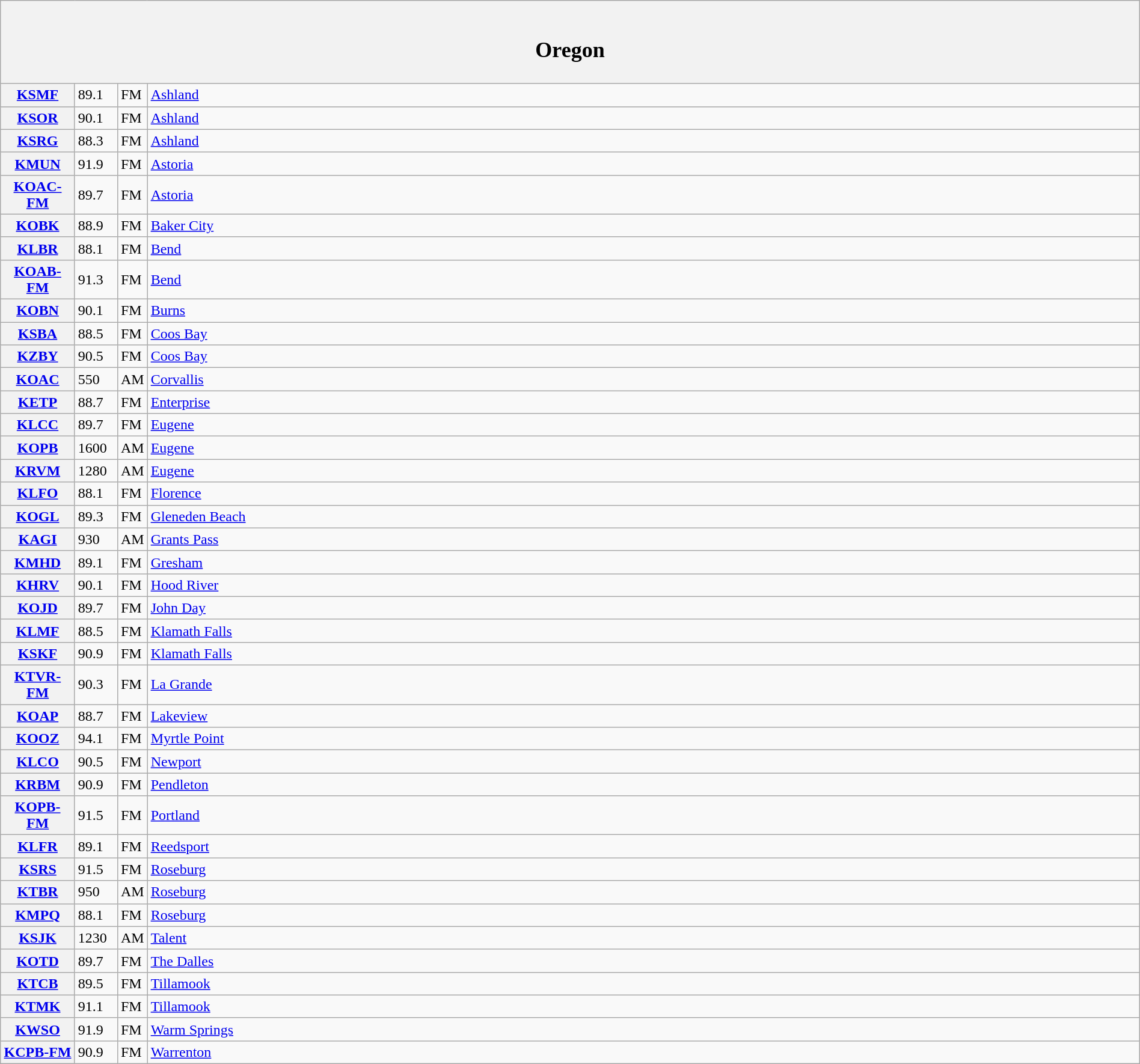<table class="wikitable mw-collapsible" style="width:100%">
<tr>
<th scope="col" colspan="4"><br><h2>Oregon</h2></th>
</tr>
<tr>
<th scope="row" style="width: 75px;"><a href='#'>KSMF</a></th>
<td style="width: 40px;">89.1</td>
<td style="width: 21px;">FM</td>
<td><a href='#'>Ashland</a></td>
</tr>
<tr>
<th scope="row"><a href='#'>KSOR</a></th>
<td>90.1</td>
<td>FM</td>
<td><a href='#'>Ashland</a></td>
</tr>
<tr>
<th scope="row"><a href='#'>KSRG</a></th>
<td>88.3</td>
<td>FM</td>
<td><a href='#'>Ashland</a></td>
</tr>
<tr>
<th scope="row"><a href='#'>KMUN</a></th>
<td>91.9</td>
<td>FM</td>
<td><a href='#'>Astoria</a></td>
</tr>
<tr>
<th scope="row"><a href='#'>KOAC-FM</a></th>
<td>89.7</td>
<td>FM</td>
<td><a href='#'>Astoria</a></td>
</tr>
<tr>
<th scope="row"><a href='#'>KOBK</a></th>
<td>88.9</td>
<td>FM</td>
<td><a href='#'>Baker City</a></td>
</tr>
<tr>
<th scope="row"><a href='#'>KLBR</a></th>
<td>88.1</td>
<td>FM</td>
<td><a href='#'>Bend</a></td>
</tr>
<tr>
<th scope="row"><a href='#'>KOAB-FM</a></th>
<td>91.3</td>
<td>FM</td>
<td><a href='#'>Bend</a></td>
</tr>
<tr>
<th scope="row"><a href='#'>KOBN</a></th>
<td>90.1</td>
<td>FM</td>
<td><a href='#'>Burns</a></td>
</tr>
<tr>
<th scope="row"><a href='#'>KSBA</a></th>
<td>88.5</td>
<td>FM</td>
<td><a href='#'>Coos Bay</a></td>
</tr>
<tr>
<th scope="row"><a href='#'>KZBY</a></th>
<td>90.5</td>
<td>FM</td>
<td><a href='#'>Coos Bay</a></td>
</tr>
<tr>
<th scope="row"><a href='#'>KOAC</a></th>
<td>550</td>
<td>AM</td>
<td><a href='#'>Corvallis</a></td>
</tr>
<tr>
<th scope="row"><a href='#'>KETP</a></th>
<td>88.7</td>
<td>FM</td>
<td><a href='#'>Enterprise</a></td>
</tr>
<tr>
<th scope="row"><a href='#'>KLCC</a></th>
<td>89.7</td>
<td>FM</td>
<td><a href='#'>Eugene</a></td>
</tr>
<tr>
<th scope="row"><a href='#'>KOPB</a></th>
<td>1600</td>
<td>AM</td>
<td><a href='#'>Eugene</a></td>
</tr>
<tr>
<th scope="row"><a href='#'>KRVM</a></th>
<td>1280</td>
<td>AM</td>
<td><a href='#'>Eugene</a></td>
</tr>
<tr>
<th scope="row"><a href='#'>KLFO</a></th>
<td>88.1</td>
<td>FM</td>
<td><a href='#'>Florence</a></td>
</tr>
<tr>
<th scope="row"><a href='#'>KOGL</a></th>
<td>89.3</td>
<td>FM</td>
<td><a href='#'>Gleneden Beach</a></td>
</tr>
<tr>
<th scope="row"><a href='#'>KAGI</a></th>
<td>930</td>
<td>AM</td>
<td><a href='#'>Grants Pass</a></td>
</tr>
<tr>
<th scope="row"><a href='#'>KMHD</a></th>
<td>89.1</td>
<td>FM</td>
<td><a href='#'>Gresham</a></td>
</tr>
<tr>
<th scope="row"><a href='#'>KHRV</a></th>
<td>90.1</td>
<td>FM</td>
<td><a href='#'>Hood River</a></td>
</tr>
<tr>
<th scope="row"><a href='#'>KOJD</a></th>
<td>89.7</td>
<td>FM</td>
<td><a href='#'>John Day</a></td>
</tr>
<tr>
<th scope="row"><a href='#'>KLMF</a></th>
<td>88.5</td>
<td>FM</td>
<td><a href='#'>Klamath Falls</a></td>
</tr>
<tr>
<th scope="row"><a href='#'>KSKF</a></th>
<td>90.9</td>
<td>FM</td>
<td><a href='#'>Klamath Falls</a></td>
</tr>
<tr>
<th scope="row"><a href='#'>KTVR-FM</a></th>
<td>90.3</td>
<td>FM</td>
<td><a href='#'>La Grande</a></td>
</tr>
<tr>
<th scope="row"><a href='#'>KOAP</a></th>
<td>88.7</td>
<td>FM</td>
<td><a href='#'>Lakeview</a></td>
</tr>
<tr>
<th scope="row"><a href='#'>KOOZ</a></th>
<td>94.1</td>
<td>FM</td>
<td><a href='#'>Myrtle Point</a></td>
</tr>
<tr>
<th scope="row"><a href='#'>KLCO</a></th>
<td>90.5</td>
<td>FM</td>
<td><a href='#'>Newport</a></td>
</tr>
<tr>
<th scope="row"><a href='#'>KRBM</a></th>
<td>90.9</td>
<td>FM</td>
<td><a href='#'>Pendleton</a></td>
</tr>
<tr>
<th scope="row"><a href='#'>KOPB-FM</a></th>
<td>91.5</td>
<td>FM</td>
<td><a href='#'>Portland</a></td>
</tr>
<tr>
<th scope="row"><a href='#'>KLFR</a></th>
<td>89.1</td>
<td>FM</td>
<td><a href='#'>Reedsport</a></td>
</tr>
<tr>
<th scope="row"><a href='#'>KSRS</a></th>
<td>91.5</td>
<td>FM</td>
<td><a href='#'>Roseburg</a></td>
</tr>
<tr>
<th scope="row"><a href='#'>KTBR</a></th>
<td>950</td>
<td>AM</td>
<td><a href='#'>Roseburg</a></td>
</tr>
<tr>
<th scope="row"><a href='#'>KMPQ</a></th>
<td>88.1</td>
<td>FM</td>
<td><a href='#'>Roseburg</a></td>
</tr>
<tr>
<th scope="row"><a href='#'>KSJK</a></th>
<td>1230</td>
<td>AM</td>
<td><a href='#'>Talent</a></td>
</tr>
<tr>
<th scope="row"><a href='#'>KOTD</a></th>
<td>89.7</td>
<td>FM</td>
<td><a href='#'>The Dalles</a></td>
</tr>
<tr>
<th scope="row"><a href='#'>KTCB</a></th>
<td>89.5</td>
<td>FM</td>
<td><a href='#'>Tillamook</a></td>
</tr>
<tr>
<th scope="row"><a href='#'>KTMK</a></th>
<td>91.1</td>
<td>FM</td>
<td><a href='#'>Tillamook</a></td>
</tr>
<tr>
<th scope="row"><a href='#'>KWSO</a></th>
<td>91.9</td>
<td>FM</td>
<td><a href='#'>Warm Springs</a></td>
</tr>
<tr>
<th scope="row"><a href='#'>KCPB-FM</a></th>
<td>90.9</td>
<td>FM</td>
<td><a href='#'>Warrenton</a></td>
</tr>
</table>
